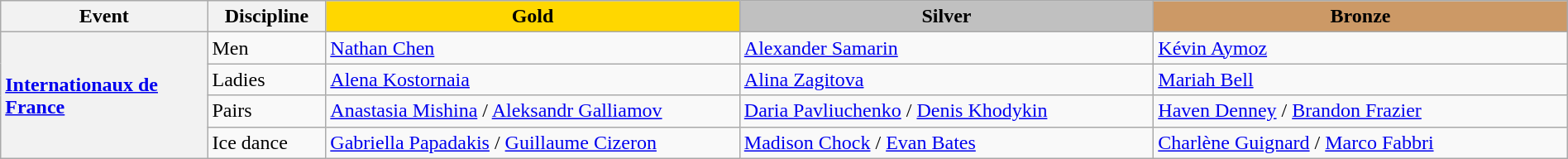<table class="wikitable unsortable" style="text-align:left; width:100%;">
<tr>
<th scope="col" style="width:10%">Event</th>
<th scope="col" style="width:5%">Discipline</th>
<td scope="col" style="text-align:center; width:20%; background:gold"><strong>Gold</strong></td>
<td scope="col" style="text-align:center; width:20%; background:silver"><strong>Silver</strong></td>
<td scope="col" style="text-align:center; width:20%; background:#c96"><strong>Bronze</strong></td>
</tr>
<tr>
<th scope="row" style="text-align:left" rowspan="4"> <a href='#'>Internationaux de France</a></th>
<td>Men</td>
<td> <a href='#'>Nathan Chen</a></td>
<td> <a href='#'>Alexander Samarin</a></td>
<td> <a href='#'>Kévin Aymoz</a></td>
</tr>
<tr>
<td>Ladies</td>
<td> <a href='#'>Alena Kostornaia</a></td>
<td> <a href='#'>Alina Zagitova</a></td>
<td> <a href='#'>Mariah Bell</a></td>
</tr>
<tr>
<td>Pairs</td>
<td> <a href='#'>Anastasia Mishina</a> / <a href='#'>Aleksandr Galliamov</a></td>
<td> <a href='#'>Daria Pavliuchenko</a> / <a href='#'>Denis Khodykin</a></td>
<td> <a href='#'>Haven Denney</a> / <a href='#'>Brandon Frazier</a></td>
</tr>
<tr>
<td>Ice dance</td>
<td> <a href='#'>Gabriella Papadakis</a> / <a href='#'>Guillaume Cizeron</a></td>
<td> <a href='#'>Madison Chock</a> / <a href='#'>Evan Bates</a></td>
<td> <a href='#'>Charlène Guignard</a> / <a href='#'>Marco Fabbri</a></td>
</tr>
</table>
